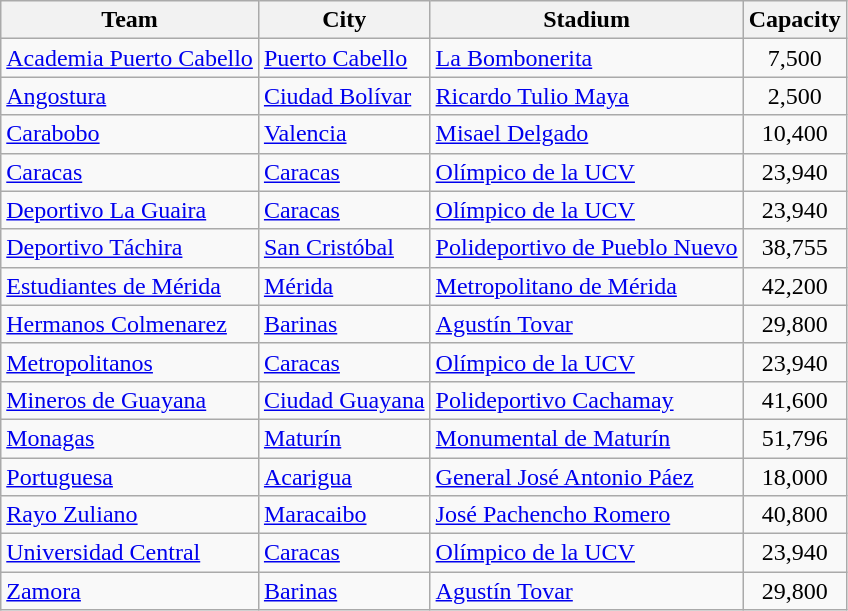<table class="wikitable sortable">
<tr>
<th>Team</th>
<th>City</th>
<th>Stadium</th>
<th>Capacity</th>
</tr>
<tr>
<td><a href='#'>Academia Puerto Cabello</a></td>
<td><a href='#'>Puerto Cabello</a></td>
<td><a href='#'>La Bombonerita</a></td>
<td align=center>7,500</td>
</tr>
<tr>
<td><a href='#'>Angostura</a></td>
<td><a href='#'>Ciudad Bolívar</a></td>
<td><a href='#'>Ricardo Tulio Maya</a></td>
<td align=center>2,500</td>
</tr>
<tr>
<td><a href='#'>Carabobo</a></td>
<td><a href='#'>Valencia</a></td>
<td><a href='#'>Misael Delgado</a></td>
<td align=center>10,400</td>
</tr>
<tr>
<td><a href='#'>Caracas</a></td>
<td><a href='#'>Caracas</a></td>
<td><a href='#'>Olímpico de la UCV</a></td>
<td align=center>23,940</td>
</tr>
<tr>
<td><a href='#'>Deportivo La Guaira</a></td>
<td><a href='#'>Caracas</a></td>
<td><a href='#'>Olímpico de la UCV</a></td>
<td align=center>23,940</td>
</tr>
<tr>
<td><a href='#'>Deportivo Táchira</a></td>
<td><a href='#'>San Cristóbal</a></td>
<td><a href='#'>Polideportivo de Pueblo Nuevo</a></td>
<td align=center>38,755</td>
</tr>
<tr>
<td><a href='#'>Estudiantes de Mérida</a></td>
<td><a href='#'>Mérida</a></td>
<td><a href='#'>Metropolitano de Mérida</a></td>
<td align=center>42,200</td>
</tr>
<tr>
<td><a href='#'>Hermanos Colmenarez</a></td>
<td><a href='#'>Barinas</a></td>
<td><a href='#'>Agustín Tovar</a></td>
<td align=center>29,800</td>
</tr>
<tr>
<td><a href='#'>Metropolitanos</a></td>
<td><a href='#'>Caracas</a></td>
<td><a href='#'>Olímpico de la UCV</a></td>
<td align=center>23,940</td>
</tr>
<tr>
<td><a href='#'>Mineros de Guayana</a></td>
<td><a href='#'>Ciudad Guayana</a></td>
<td><a href='#'>Polideportivo Cachamay</a></td>
<td align=center>41,600</td>
</tr>
<tr>
<td><a href='#'>Monagas</a></td>
<td><a href='#'>Maturín</a></td>
<td><a href='#'>Monumental de Maturín</a></td>
<td align=center>51,796</td>
</tr>
<tr>
<td><a href='#'>Portuguesa</a></td>
<td><a href='#'>Acarigua</a></td>
<td><a href='#'>General José Antonio Páez</a></td>
<td align=center>18,000</td>
</tr>
<tr>
<td><a href='#'>Rayo Zuliano</a></td>
<td><a href='#'>Maracaibo</a></td>
<td><a href='#'>José Pachencho Romero</a></td>
<td align=center>40,800</td>
</tr>
<tr>
<td><a href='#'>Universidad Central</a></td>
<td><a href='#'>Caracas</a></td>
<td><a href='#'>Olímpico de la UCV</a></td>
<td align=center>23,940</td>
</tr>
<tr>
<td><a href='#'>Zamora</a></td>
<td><a href='#'>Barinas</a></td>
<td><a href='#'>Agustín Tovar</a></td>
<td align=center>29,800</td>
</tr>
</table>
